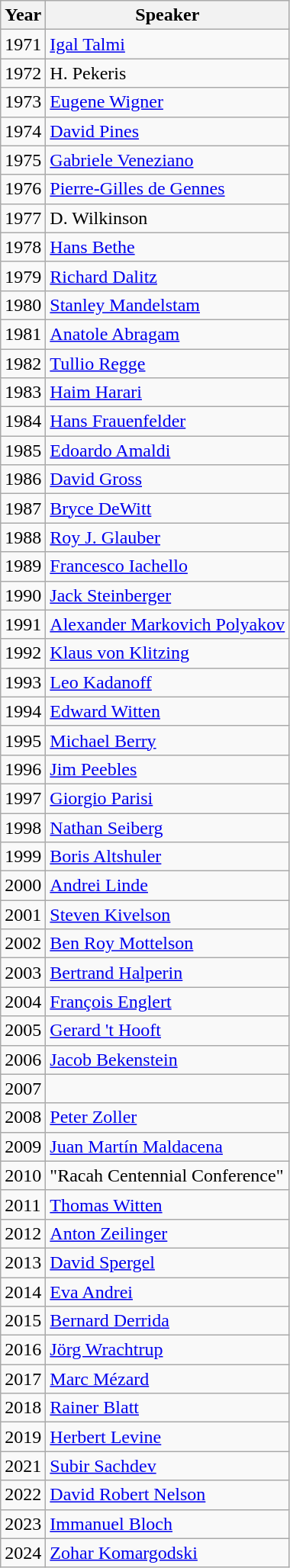<table class="wikitable">
<tr>
<th>Year</th>
<th>Speaker</th>
</tr>
<tr>
<td>1971</td>
<td><a href='#'>Igal Talmi</a></td>
</tr>
<tr>
<td>1972</td>
<td>H. Pekeris</td>
</tr>
<tr>
<td>1973</td>
<td><a href='#'>Eugene Wigner</a></td>
</tr>
<tr>
<td>1974</td>
<td><a href='#'>David Pines</a></td>
</tr>
<tr>
<td>1975</td>
<td><a href='#'>Gabriele Veneziano</a></td>
</tr>
<tr>
<td>1976</td>
<td><a href='#'>Pierre-Gilles de Gennes</a></td>
</tr>
<tr>
<td>1977</td>
<td>D. Wilkinson</td>
</tr>
<tr>
<td>1978</td>
<td><a href='#'>Hans Bethe</a></td>
</tr>
<tr>
<td>1979</td>
<td><a href='#'>Richard Dalitz</a></td>
</tr>
<tr>
<td>1980</td>
<td><a href='#'>Stanley Mandelstam</a></td>
</tr>
<tr>
<td>1981</td>
<td><a href='#'>Anatole Abragam</a></td>
</tr>
<tr>
<td>1982</td>
<td><a href='#'>Tullio Regge</a></td>
</tr>
<tr>
<td>1983</td>
<td><a href='#'>Haim Harari</a></td>
</tr>
<tr>
<td>1984</td>
<td><a href='#'>Hans Frauenfelder</a></td>
</tr>
<tr>
<td>1985</td>
<td><a href='#'>Edoardo Amaldi</a></td>
</tr>
<tr>
<td>1986</td>
<td><a href='#'>David Gross</a></td>
</tr>
<tr>
<td>1987</td>
<td><a href='#'>Bryce DeWitt</a></td>
</tr>
<tr>
<td>1988</td>
<td><a href='#'>Roy J. Glauber</a></td>
</tr>
<tr>
<td>1989</td>
<td><a href='#'>Francesco Iachello</a></td>
</tr>
<tr>
<td>1990</td>
<td><a href='#'>Jack Steinberger</a></td>
</tr>
<tr>
<td>1991</td>
<td><a href='#'>Alexander Markovich Polyakov</a></td>
</tr>
<tr>
<td>1992</td>
<td><a href='#'>Klaus von Klitzing</a></td>
</tr>
<tr>
<td>1993</td>
<td><a href='#'>Leo Kadanoff</a></td>
</tr>
<tr>
<td>1994</td>
<td><a href='#'>Edward Witten</a></td>
</tr>
<tr>
<td>1995</td>
<td><a href='#'>Michael Berry</a></td>
</tr>
<tr>
<td>1996</td>
<td><a href='#'>Jim Peebles</a></td>
</tr>
<tr>
<td>1997</td>
<td><a href='#'>Giorgio Parisi</a></td>
</tr>
<tr>
<td>1998</td>
<td><a href='#'>Nathan Seiberg</a></td>
</tr>
<tr>
<td>1999</td>
<td><a href='#'>Boris Altshuler</a></td>
</tr>
<tr>
<td>2000</td>
<td><a href='#'>Andrei Linde</a></td>
</tr>
<tr>
<td>2001</td>
<td><a href='#'>Steven Kivelson</a></td>
</tr>
<tr>
<td>2002</td>
<td><a href='#'>Ben Roy Mottelson</a></td>
</tr>
<tr>
<td>2003</td>
<td><a href='#'>Bertrand Halperin</a></td>
</tr>
<tr>
<td>2004</td>
<td><a href='#'>François Englert</a></td>
</tr>
<tr>
<td>2005</td>
<td><a href='#'>Gerard 't Hooft</a></td>
</tr>
<tr>
<td>2006</td>
<td><a href='#'>Jacob Bekenstein</a></td>
</tr>
<tr>
<td>2007</td>
<td></td>
</tr>
<tr>
<td>2008</td>
<td><a href='#'>Peter Zoller</a></td>
</tr>
<tr>
<td>2009</td>
<td><a href='#'>Juan Martín Maldacena</a></td>
</tr>
<tr>
<td>2010</td>
<td>"Racah Centennial Conference"</td>
</tr>
<tr>
<td>2011</td>
<td><a href='#'>Thomas Witten</a></td>
</tr>
<tr>
<td>2012</td>
<td><a href='#'>Anton Zeilinger</a></td>
</tr>
<tr>
<td>2013</td>
<td><a href='#'>David Spergel</a></td>
</tr>
<tr>
<td>2014</td>
<td><a href='#'>Eva Andrei</a></td>
</tr>
<tr>
<td>2015</td>
<td><a href='#'>Bernard Derrida</a></td>
</tr>
<tr>
<td>2016</td>
<td><a href='#'>Jörg Wrachtrup</a></td>
</tr>
<tr>
<td>2017</td>
<td><a href='#'>Marc Mézard</a></td>
</tr>
<tr>
<td>2018</td>
<td><a href='#'>Rainer Blatt</a></td>
</tr>
<tr>
<td>2019</td>
<td><a href='#'>Herbert Levine</a></td>
</tr>
<tr>
<td>2021</td>
<td><a href='#'>Subir Sachdev</a></td>
</tr>
<tr>
<td>2022</td>
<td><a href='#'>David Robert Nelson</a></td>
</tr>
<tr>
<td>2023</td>
<td><a href='#'>Immanuel Bloch</a></td>
</tr>
<tr>
<td>2024</td>
<td><a href='#'>Zohar Komargodski </a></td>
</tr>
</table>
